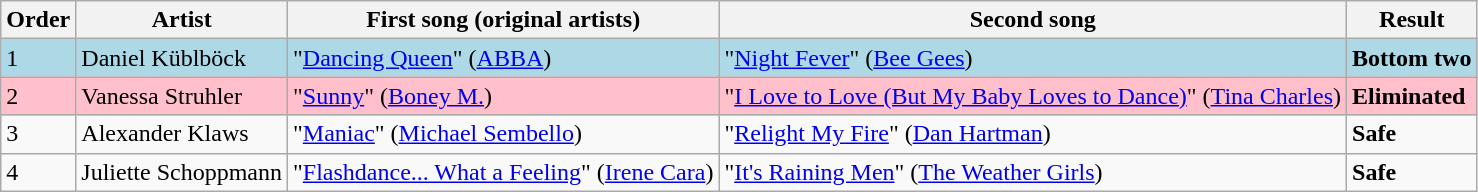<table class=wikitable>
<tr>
<th>Order</th>
<th>Artist</th>
<th>First song (original artists)</th>
<th>Second song</th>
<th>Result</th>
</tr>
<tr style="background:lightblue;">
<td>1</td>
<td>Daniel Küblböck</td>
<td>"<a href='#'>Dancing Queen</a>" (<a href='#'>ABBA</a>)</td>
<td>"<a href='#'>Night Fever</a>" (<a href='#'>Bee Gees</a>)</td>
<td><strong>Bottom two</strong></td>
</tr>
<tr style="background:pink;">
<td>2</td>
<td>Vanessa Struhler</td>
<td>"<a href='#'>Sunny</a>" (<a href='#'>Boney M.</a>)</td>
<td>"<a href='#'>I Love to Love (But My Baby Loves to Dance)</a>" (<a href='#'>Tina Charles</a>)</td>
<td><strong>Eliminated</strong></td>
</tr>
<tr>
<td>3</td>
<td>Alexander Klaws</td>
<td>"<a href='#'>Maniac</a>" (<a href='#'>Michael Sembello</a>)</td>
<td>"<a href='#'>Relight My Fire</a>" (<a href='#'>Dan Hartman</a>)</td>
<td><strong>Safe</strong></td>
</tr>
<tr>
<td>4</td>
<td>Juliette Schoppmann</td>
<td>"<a href='#'>Flashdance... What a Feeling</a>" (<a href='#'>Irene Cara</a>)</td>
<td>"<a href='#'>It's Raining Men</a>" (<a href='#'>The Weather Girls</a>)</td>
<td><strong>Safe</strong></td>
</tr>
</table>
